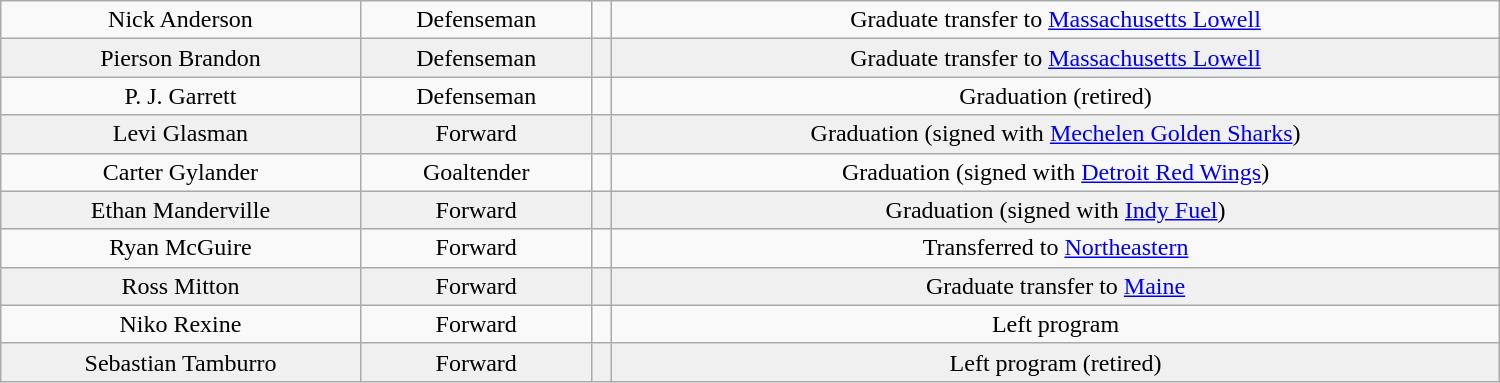<table class="wikitable" width=1000>
<tr align="center" bgcolor="">
<td>Nick Anderson</td>
<td>Defenseman</td>
<td></td>
<td>Graduate transfer to <a href='#'>Massachusetts Lowell</a></td>
</tr>
<tr align="center" bgcolor="f0f0f0">
<td>Pierson Brandon</td>
<td>Defenseman</td>
<td></td>
<td>Graduate transfer to <a href='#'>Massachusetts Lowell</a></td>
</tr>
<tr align="center" bgcolor="">
<td>P. J. Garrett</td>
<td>Defenseman</td>
<td></td>
<td>Graduation (retired)</td>
</tr>
<tr align="center" bgcolor="f0f0f0">
<td>Levi Glasman</td>
<td>Forward</td>
<td></td>
<td>Graduation (signed with <a href='#'>Mechelen Golden Sharks</a>)</td>
</tr>
<tr align="center" bgcolor="">
<td>Carter Gylander</td>
<td>Goaltender</td>
<td></td>
<td>Graduation (signed with <a href='#'>Detroit Red Wings</a>)</td>
</tr>
<tr align="center" bgcolor="f0f0f0">
<td>Ethan Manderville</td>
<td>Forward</td>
<td></td>
<td>Graduation (signed with <a href='#'>Indy Fuel</a>)</td>
</tr>
<tr align="center" bgcolor="">
<td>Ryan McGuire</td>
<td>Forward</td>
<td></td>
<td>Transferred to <a href='#'>Northeastern</a></td>
</tr>
<tr align="center" bgcolor="f0f0f0">
<td>Ross Mitton</td>
<td>Forward</td>
<td></td>
<td>Graduate transfer to <a href='#'>Maine</a></td>
</tr>
<tr align="center" bgcolor="">
<td>Niko Rexine</td>
<td>Forward</td>
<td></td>
<td>Left program</td>
</tr>
<tr align="center" bgcolor="f0f0f0">
<td>Sebastian Tamburro</td>
<td>Forward</td>
<td></td>
<td>Left program (retired)</td>
</tr>
</table>
